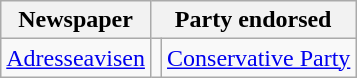<table class="wikitable">
<tr>
<th>Newspaper</th>
<th colspan=2>Party endorsed</th>
</tr>
<tr>
<td><a href='#'>Adresseavisen</a></td>
<td bgcolor=></td>
<td><a href='#'>Conservative Party</a></td>
</tr>
</table>
